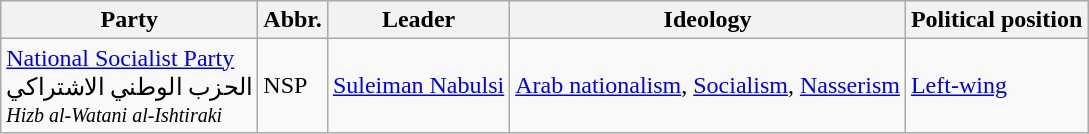<table class="wikitable">
<tr>
<th>Party</th>
<th>Abbr.</th>
<th>Leader</th>
<th>Ideology</th>
<th>Political position</th>
</tr>
<tr>
<td><a href='#'>National Socialist Party</a><br><span>الحزب الوطني الاشتراكي</span><small><br><em>Hizb al-Watani al-Ishtiraki</em></small></td>
<td>NSP</td>
<td><a href='#'>Suleiman Nabulsi</a></td>
<td><a href='#'>Arab nationalism</a>, <a href='#'>Socialism</a>, <a href='#'>Nasserism</a></td>
<td><a href='#'>Left-wing</a></td>
</tr>
</table>
